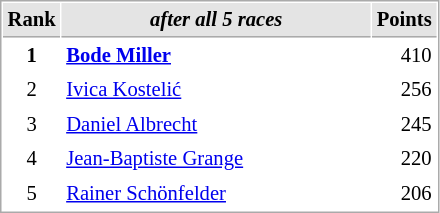<table cellspacing="1" cellpadding="3" style="border:1px solid #AAAAAA;font-size:86%">
<tr bgcolor="#E4E4E4">
<th style="border-bottom:1px solid #AAAAAA" width=10>Rank</th>
<th style="border-bottom:1px solid #AAAAAA" width=200><strong><em>after all 5 races</em></strong></th>
<th style="border-bottom:1px solid #AAAAAA" width=20>Points</th>
</tr>
<tr>
<td align="center"><strong>1</strong></td>
<td> <strong><a href='#'>Bode Miller</a> </strong></td>
<td align="right">410</td>
</tr>
<tr>
<td align="center">2</td>
<td> <a href='#'>Ivica Kostelić</a></td>
<td align="right">256</td>
</tr>
<tr>
<td align="center">3</td>
<td> <a href='#'>Daniel Albrecht</a></td>
<td align="right">245</td>
</tr>
<tr>
<td align="center">4</td>
<td> <a href='#'>Jean-Baptiste Grange</a></td>
<td align="right">220</td>
</tr>
<tr>
<td align="center">5</td>
<td> <a href='#'>Rainer Schönfelder</a></td>
<td align="right">206</td>
</tr>
</table>
